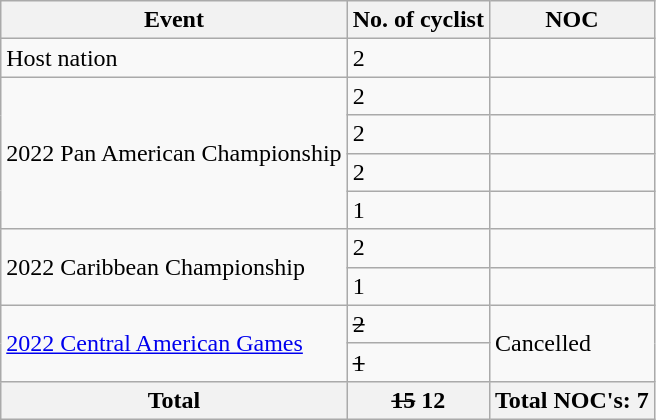<table class="wikitable">
<tr>
<th>Event</th>
<th>No. of cyclist</th>
<th>NOC</th>
</tr>
<tr>
<td>Host nation</td>
<td>2</td>
<td></td>
</tr>
<tr>
<td rowspan="4">2022 Pan American Championship</td>
<td>2</td>
<td style="text-align:center;"></td>
</tr>
<tr>
<td>2</td>
<td></td>
</tr>
<tr>
<td>2</td>
<td></td>
</tr>
<tr>
<td>1</td>
<td></td>
</tr>
<tr>
<td rowspan="2">2022 Caribbean Championship</td>
<td>2</td>
<td style="text-align:center;"></td>
</tr>
<tr>
<td>1</td>
<td></td>
</tr>
<tr>
<td rowspan="2"><a href='#'>2022 Central American Games</a></td>
<td><s>2</s></td>
<td rowspan="2">Cancelled</td>
</tr>
<tr>
<td><s>1</s></td>
</tr>
<tr>
<th>Total</th>
<th><s>15</s> 12</th>
<th>Total NOC's: 7</th>
</tr>
</table>
